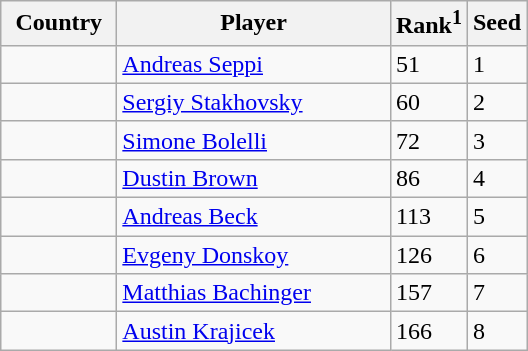<table class="sortable wikitable">
<tr>
<th width="70">Country</th>
<th width="175">Player</th>
<th>Rank<sup>1</sup></th>
<th>Seed</th>
</tr>
<tr>
<td></td>
<td><a href='#'>Andreas Seppi</a></td>
<td>51</td>
<td>1</td>
</tr>
<tr>
<td></td>
<td><a href='#'>Sergiy Stakhovsky</a></td>
<td>60</td>
<td>2</td>
</tr>
<tr>
<td></td>
<td><a href='#'>Simone Bolelli</a></td>
<td>72</td>
<td>3</td>
</tr>
<tr>
<td></td>
<td><a href='#'>Dustin Brown</a></td>
<td>86</td>
<td>4</td>
</tr>
<tr>
<td></td>
<td><a href='#'>Andreas Beck</a></td>
<td>113</td>
<td>5</td>
</tr>
<tr>
<td></td>
<td><a href='#'>Evgeny Donskoy</a></td>
<td>126</td>
<td>6</td>
</tr>
<tr>
<td></td>
<td><a href='#'>Matthias Bachinger</a></td>
<td>157</td>
<td>7</td>
</tr>
<tr>
<td></td>
<td><a href='#'>Austin Krajicek</a></td>
<td>166</td>
<td>8</td>
</tr>
</table>
